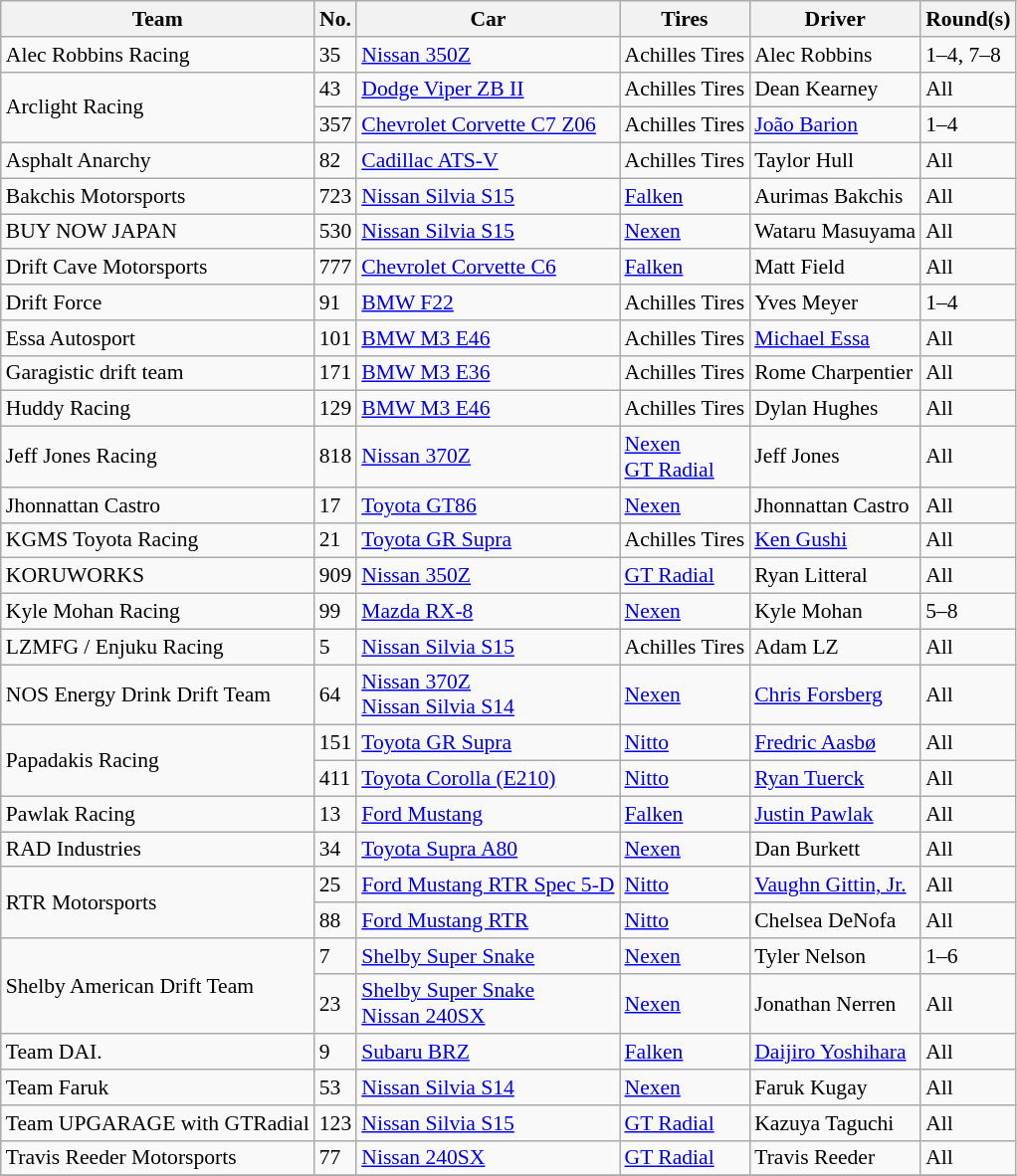<table class="wikitable" style="font-size: 90%;">
<tr>
<th>Team</th>
<th>No.</th>
<th>Car</th>
<th>Tires</th>
<th>Driver</th>
<th>Round(s)</th>
</tr>
<tr>
<td>Alec Robbins Racing</td>
<td>35</td>
<td><a href='#'>Nissan 350Z</a></td>
<td>Achilles Tires</td>
<td> Alec Robbins </td>
<td>1–4, 7–8</td>
</tr>
<tr>
<td rowspan=2>Arclight Racing</td>
<td>43</td>
<td><a href='#'>Dodge Viper ZB II</a></td>
<td>Achilles Tires</td>
<td> Dean Kearney</td>
<td>All</td>
</tr>
<tr>
<td>357</td>
<td><a href='#'>Chevrolet Corvette C7 Z06</a></td>
<td>Achilles Tires</td>
<td> <a href='#'>João Barion</a></td>
<td>1–4</td>
</tr>
<tr>
<td>Asphalt Anarchy</td>
<td>82</td>
<td><a href='#'>Cadillac ATS-V</a></td>
<td>Achilles Tires</td>
<td> Taylor Hull</td>
<td>All</td>
</tr>
<tr>
<td>Bakchis Motorsports</td>
<td>723</td>
<td><a href='#'>Nissan Silvia S15</a></td>
<td><a href='#'>Falken</a></td>
<td> Aurimas Bakchis</td>
<td>All</td>
</tr>
<tr>
<td>BUY NOW JAPAN</td>
<td>530</td>
<td><a href='#'>Nissan Silvia S15</a></td>
<td><a href='#'>Nexen</a></td>
<td> Wataru Masuyama </td>
<td>All</td>
</tr>
<tr>
<td>Drift Cave Motorsports</td>
<td>777</td>
<td><a href='#'>Chevrolet Corvette C6</a></td>
<td><a href='#'>Falken</a></td>
<td> Matt Field</td>
<td>All</td>
</tr>
<tr>
<td>Drift Force</td>
<td>91</td>
<td><a href='#'>BMW F22</a></td>
<td>Achilles Tires</td>
<td> Yves Meyer </td>
<td>1–4</td>
</tr>
<tr>
<td>Essa Autosport</td>
<td>101</td>
<td><a href='#'>BMW M3 E46</a></td>
<td>Achilles Tires</td>
<td> <a href='#'>Michael Essa</a></td>
<td>All</td>
</tr>
<tr>
<td>Garagistic drift team</td>
<td>171</td>
<td><a href='#'>BMW M3 E36</a></td>
<td>Achilles Tires</td>
<td> Rome Charpentier </td>
<td>All</td>
</tr>
<tr>
<td>Huddy Racing</td>
<td>129</td>
<td><a href='#'>BMW M3 E46</a></td>
<td>Achilles Tires</td>
<td> Dylan Hughes</td>
<td>All</td>
</tr>
<tr>
<td>Jeff Jones Racing</td>
<td>818</td>
<td><a href='#'>Nissan 370Z</a></td>
<td><a href='#'>Nexen</a><br><a href='#'>GT Radial</a></td>
<td> Jeff Jones</td>
<td>All</td>
</tr>
<tr>
<td>Jhonnattan Castro</td>
<td>17</td>
<td><a href='#'>Toyota GT86</a></td>
<td><a href='#'>Nexen</a></td>
<td> Jhonnattan Castro</td>
<td>All</td>
</tr>
<tr>
<td>KGMS Toyota Racing</td>
<td>21</td>
<td><a href='#'>Toyota GR Supra</a></td>
<td>Achilles Tires</td>
<td> <a href='#'>Ken Gushi</a></td>
<td>All</td>
</tr>
<tr>
<td>KORUWORKS</td>
<td>909</td>
<td><a href='#'>Nissan 350Z</a></td>
<td><a href='#'>GT Radial</a></td>
<td> Ryan Litteral</td>
<td>All</td>
</tr>
<tr>
<td>Kyle Mohan Racing</td>
<td>99</td>
<td><a href='#'>Mazda RX-8</a></td>
<td><a href='#'>Nexen</a></td>
<td> Kyle Mohan</td>
<td>5–8</td>
</tr>
<tr>
<td>LZMFG / Enjuku Racing</td>
<td>5</td>
<td><a href='#'>Nissan Silvia S15</a></td>
<td>Achilles Tires</td>
<td> Adam LZ </td>
<td>All</td>
</tr>
<tr>
<td>NOS Energy Drink Drift Team</td>
<td>64</td>
<td><a href='#'>Nissan 370Z</a><br><a href='#'>Nissan Silvia S14</a></td>
<td><a href='#'>Nexen</a></td>
<td> <a href='#'>Chris Forsberg</a></td>
<td>All</td>
</tr>
<tr>
<td rowspan=2>Papadakis Racing</td>
<td>151</td>
<td><a href='#'>Toyota GR Supra</a></td>
<td><a href='#'>Nitto</a></td>
<td> <a href='#'>Fredric Aasbø</a></td>
<td>All</td>
</tr>
<tr>
<td>411</td>
<td><a href='#'>Toyota Corolla (E210)</a></td>
<td><a href='#'>Nitto</a></td>
<td> <a href='#'>Ryan Tuerck</a></td>
<td>All</td>
</tr>
<tr>
<td>Pawlak Racing</td>
<td>13</td>
<td><a href='#'>Ford Mustang</a></td>
<td><a href='#'>Falken</a></td>
<td> <a href='#'>Justin Pawlak</a></td>
<td>All</td>
</tr>
<tr>
<td>RAD Industries</td>
<td>34</td>
<td><a href='#'>Toyota Supra A80</a></td>
<td><a href='#'>Nexen</a></td>
<td> Dan Burkett</td>
<td>All</td>
</tr>
<tr>
<td rowspan=2>RTR Motorsports</td>
<td>25</td>
<td><a href='#'>Ford Mustang RTR Spec 5-D</a></td>
<td><a href='#'>Nitto</a></td>
<td> <a href='#'>Vaughn Gittin, Jr.</a></td>
<td>All</td>
</tr>
<tr>
<td>88</td>
<td><a href='#'>Ford Mustang RTR</a></td>
<td><a href='#'>Nitto</a></td>
<td> Chelsea DeNofa</td>
<td>All</td>
</tr>
<tr>
<td rowspan=2>Shelby American Drift Team</td>
<td>7</td>
<td><a href='#'>Shelby Super Snake</a></td>
<td><a href='#'>Nexen</a></td>
<td> Tyler Nelson </td>
<td>1–6</td>
</tr>
<tr>
<td>23</td>
<td><a href='#'>Shelby Super Snake</a><br><a href='#'>Nissan 240SX</a></td>
<td><a href='#'>Nexen</a></td>
<td> Jonathan Nerren </td>
<td>All</td>
</tr>
<tr>
<td>Team DAI.</td>
<td>9</td>
<td><a href='#'>Subaru BRZ</a></td>
<td><a href='#'>Falken</a></td>
<td> <a href='#'>Daijiro Yoshihara</a></td>
<td>All</td>
</tr>
<tr>
<td>Team Faruk</td>
<td>53</td>
<td><a href='#'>Nissan Silvia S14</a></td>
<td><a href='#'>Nexen</a></td>
<td> Faruk Kugay</td>
<td>All</td>
</tr>
<tr>
<td>Team UPGARAGE with GTRadial</td>
<td>123</td>
<td><a href='#'>Nissan Silvia S15</a></td>
<td><a href='#'>GT Radial</a></td>
<td> Kazuya Taguchi</td>
<td>All</td>
</tr>
<tr>
<td>Travis Reeder Motorsports</td>
<td>77</td>
<td><a href='#'>Nissan 240SX</a></td>
<td><a href='#'>GT Radial</a></td>
<td> Travis Reeder</td>
<td>All</td>
</tr>
<tr>
</tr>
</table>
